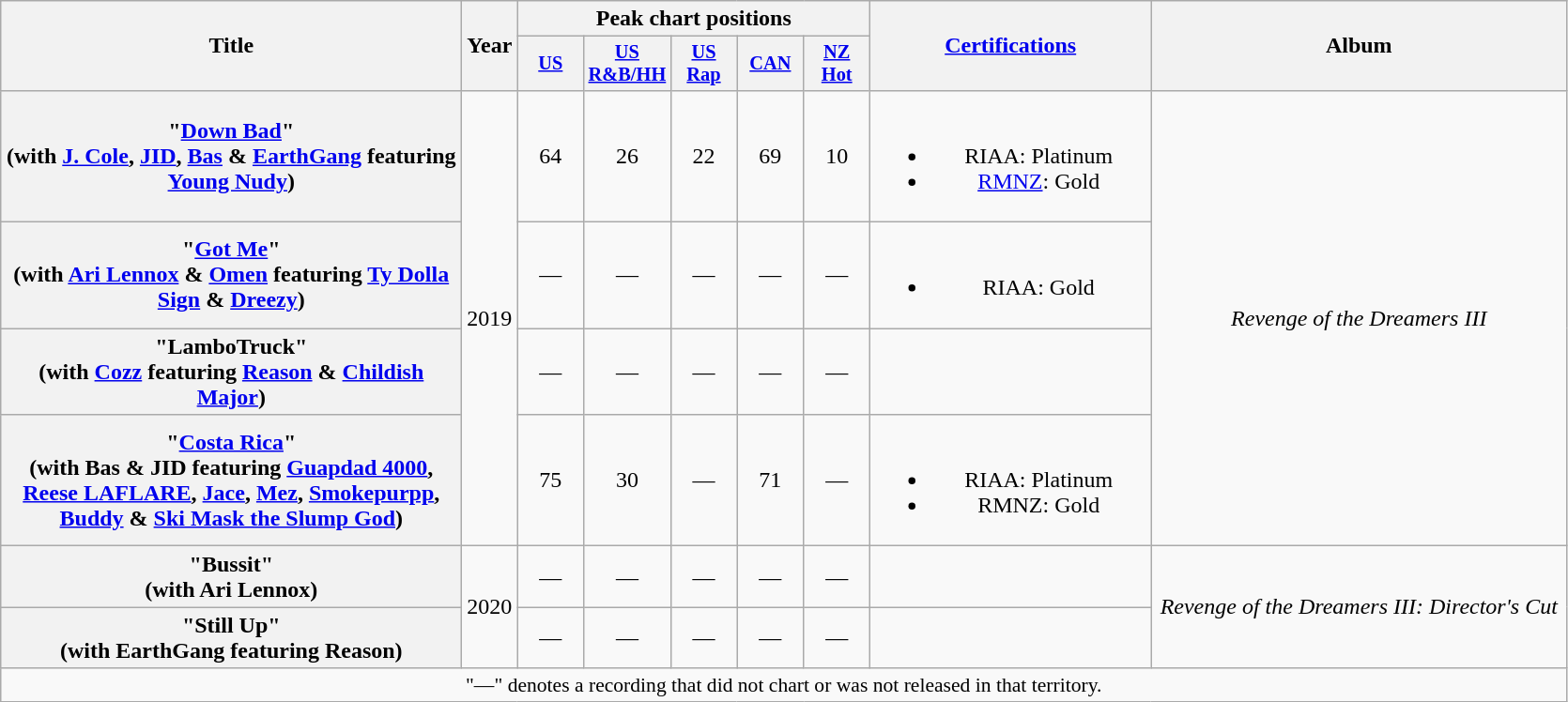<table class="wikitable plainrowheaders" style="text-align:center;">
<tr>
<th scope="col" rowspan="2" style="width:20em;">Title</th>
<th scope="col" rowspan="2" style="width:1em;">Year</th>
<th scope="col" colspan="5">Peak chart positions</th>
<th scope="col" rowspan="2" style="width:12em;"><a href='#'>Certifications</a></th>
<th scope="col" rowspan="2" style="width:18em;">Album</th>
</tr>
<tr>
<th scope="col" style="width:3em;font-size:85%;"><a href='#'>US</a></th>
<th scope="col" style="width:3em;font-size:85%;"><a href='#'>US<br>R&B/HH</a></th>
<th scope="col" style="width:3em;font-size:85%;"><a href='#'>US<br>Rap</a></th>
<th scope="col" style="width:3em;font-size:85%;"><a href='#'>CAN</a></th>
<th scope="col" style="width:3em;font-size:85%;"><a href='#'>NZ<br>Hot</a></th>
</tr>
<tr>
<th scope="row">"<a href='#'>Down Bad</a>"<br><span>(with <a href='#'>J. Cole</a>, <a href='#'>JID</a>, <a href='#'>Bas</a> & <a href='#'>EarthGang</a> featuring <a href='#'>Young Nudy</a>)</span></th>
<td rowspan="4">2019</td>
<td>64</td>
<td>26</td>
<td>22</td>
<td>69</td>
<td>10</td>
<td><br><ul><li>RIAA: Platinum</li><li><a href='#'>RMNZ</a>: Gold</li></ul></td>
<td rowspan="4"><em>Revenge of the Dreamers III</em></td>
</tr>
<tr>
<th scope="row">"<a href='#'>Got Me</a>"<br><span>(with <a href='#'>Ari Lennox</a> & <a href='#'>Omen</a> featuring <a href='#'>Ty Dolla Sign</a> & <a href='#'>Dreezy</a>)</span></th>
<td>—</td>
<td>—</td>
<td>—</td>
<td>—</td>
<td>—</td>
<td><br><ul><li>RIAA: Gold</li></ul></td>
</tr>
<tr>
<th scope="row">"LamboTruck"<br><span>(with <a href='#'>Cozz</a> featuring <a href='#'>Reason</a> & <a href='#'>Childish Major</a>)</span></th>
<td>—</td>
<td>—</td>
<td>—</td>
<td>—</td>
<td>—</td>
<td></td>
</tr>
<tr>
<th scope="row">"<a href='#'>Costa Rica</a>"<br><span>(with Bas & JID featuring <a href='#'>Guapdad 4000</a>, <a href='#'>Reese LAFLARE</a>, <a href='#'>Jace</a>, <a href='#'>Mez</a>, <a href='#'>Smokepurpp</a>, <a href='#'>Buddy</a> & <a href='#'>Ski Mask the Slump God</a>)</span></th>
<td>75</td>
<td>30</td>
<td>—</td>
<td>71</td>
<td>—</td>
<td><br><ul><li>RIAA: Platinum</li><li>RMNZ: Gold</li></ul></td>
</tr>
<tr>
<th scope="row">"Bussit"<br><span>(with Ari Lennox)</span></th>
<td rowspan="2">2020</td>
<td>—</td>
<td>—</td>
<td>—</td>
<td>—</td>
<td>—</td>
<td></td>
<td rowspan="2"><em>Revenge of the Dreamers III: Director's Cut</em></td>
</tr>
<tr>
<th scope="row">"Still Up"<br><span>(with EarthGang featuring Reason)</span></th>
<td>—</td>
<td>—</td>
<td>—</td>
<td>—</td>
<td>—</td>
<td></td>
</tr>
<tr>
<td colspan="14" style="font-size:90%">"—" denotes a recording that did not chart or was not released in that territory.</td>
</tr>
</table>
